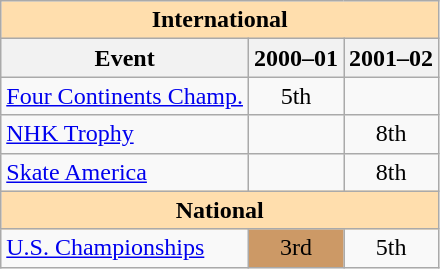<table class="wikitable" style="text-align:center">
<tr>
<th style="background-color: #ffdead; " colspan=3 align=center>International</th>
</tr>
<tr>
<th>Event</th>
<th>2000–01</th>
<th>2001–02</th>
</tr>
<tr>
<td align=left><a href='#'>Four Continents Champ.</a></td>
<td>5th</td>
<td></td>
</tr>
<tr>
<td align=left> <a href='#'>NHK Trophy</a></td>
<td></td>
<td>8th</td>
</tr>
<tr>
<td align=left> <a href='#'>Skate America</a></td>
<td></td>
<td>8th</td>
</tr>
<tr>
<th style="background-color: #ffdead; " colspan=3 align=center>National</th>
</tr>
<tr>
<td align=left><a href='#'>U.S. Championships</a></td>
<td bgcolor=cc9966>3rd</td>
<td>5th</td>
</tr>
</table>
